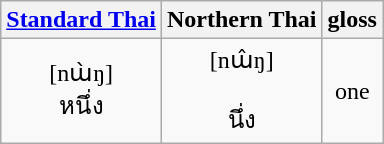<table class="wikitable" style="text-align:center">
<tr>
<th><a href='#'>Standard Thai</a></th>
<th>Northern Thai</th>
<th>gloss</th>
</tr>
<tr>
<td>[nɯ̀ŋ]<br>หนึ่ง</td>
<td>[nɯ̂ŋ]<br><br>นึ่ง</td>
<td>one</td>
</tr>
</table>
